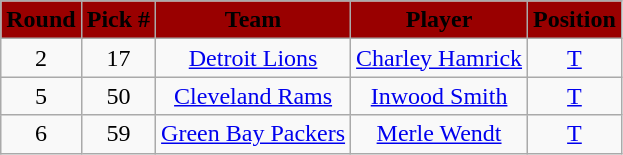<table class="wikitable" style="text-align:center">
<tr style="background:#900;">
<td><strong><span>Round</span></strong></td>
<td><strong><span>Pick #</span></strong></td>
<td><strong><span>Team</span></strong></td>
<td><strong><span>Player</span></strong></td>
<td><strong><span>Position</span></strong></td>
</tr>
<tr>
<td>2</td>
<td align=center>17</td>
<td><a href='#'>Detroit Lions</a></td>
<td><a href='#'>Charley Hamrick</a></td>
<td><a href='#'>T</a></td>
</tr>
<tr>
<td>5</td>
<td align=center>50</td>
<td><a href='#'>Cleveland Rams</a></td>
<td><a href='#'>Inwood Smith</a></td>
<td><a href='#'>T</a></td>
</tr>
<tr>
<td>6</td>
<td align=center>59</td>
<td><a href='#'>Green Bay Packers</a></td>
<td><a href='#'>Merle Wendt</a></td>
<td><a href='#'>T</a></td>
</tr>
</table>
